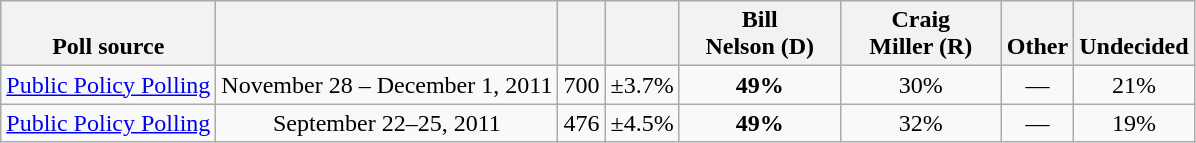<table class="wikitable" style="text-align:center">
<tr valign= bottom>
<th>Poll source</th>
<th></th>
<th></th>
<th></th>
<th style="width:100px;">Bill<br>Nelson (D)</th>
<th style="width:100px;">Craig<br>Miller (R)</th>
<th>Other</th>
<th>Undecided</th>
</tr>
<tr>
<td align=left><a href='#'>Public Policy Polling</a></td>
<td>November 28 – December 1, 2011</td>
<td>700</td>
<td>±3.7%</td>
<td><strong>49%</strong></td>
<td>30%</td>
<td>—</td>
<td>21%</td>
</tr>
<tr>
<td align=left><a href='#'>Public Policy Polling</a></td>
<td>September 22–25, 2011</td>
<td>476</td>
<td>±4.5%</td>
<td><strong>49%</strong></td>
<td>32%</td>
<td>—</td>
<td>19%</td>
</tr>
</table>
